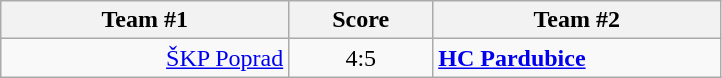<table class="wikitable" style="text-align: center;">
<tr>
<th width=22%>Team #1</th>
<th width=11%>Score</th>
<th width=22%>Team #2</th>
</tr>
<tr>
<td style="text-align: right;"><a href='#'>ŠKP Poprad</a> </td>
<td>4:5</td>
<td style="text-align: left;"> <strong><a href='#'>HC Pardubice</a></strong></td>
</tr>
</table>
